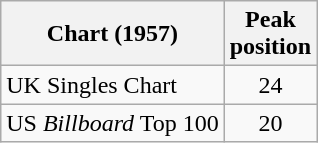<table class="wikitable sortable">
<tr>
<th>Chart (1957)</th>
<th>Peak<br>position</th>
</tr>
<tr>
<td>UK Singles Chart</td>
<td style="text-align:center;">24</td>
</tr>
<tr>
<td>US <em>Billboard</em> Top 100</td>
<td style="text-align:center;">20</td>
</tr>
</table>
